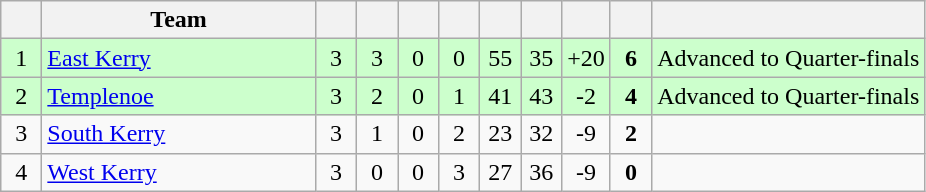<table class="wikitable" style="text-align:center">
<tr>
<th width="20"></th>
<th style="width:175px;">Team</th>
<th width="20"></th>
<th width="20"></th>
<th width="20"></th>
<th width="20"></th>
<th width="20"></th>
<th width="20"></th>
<th width="20"></th>
<th width="20"></th>
<th style="width:175px;"></th>
</tr>
<tr style="background:#cfc;">
<td>1</td>
<td style="text-align:left;"> <a href='#'>East Kerry</a></td>
<td>3</td>
<td>3</td>
<td>0</td>
<td>0</td>
<td>55</td>
<td>35</td>
<td>+20</td>
<td><strong>6</strong></td>
<td>Advanced to Quarter-finals</td>
</tr>
<tr style="background:#cfc;">
<td>2</td>
<td style="text-align:left;"> <a href='#'>Templenoe</a></td>
<td>3</td>
<td>2</td>
<td>0</td>
<td>1</td>
<td>41</td>
<td>43</td>
<td>-2</td>
<td><strong>4</strong></td>
<td>Advanced to Quarter-finals</td>
</tr>
<tr>
<td>3</td>
<td style="text-align:left;"> <a href='#'>South Kerry</a></td>
<td>3</td>
<td>1</td>
<td>0</td>
<td>2</td>
<td>23</td>
<td>32</td>
<td>-9</td>
<td><strong>2</strong></td>
<td></td>
</tr>
<tr>
<td>4</td>
<td style="text-align:left;"> <a href='#'>West Kerry</a></td>
<td>3</td>
<td>0</td>
<td>0</td>
<td>3</td>
<td>27</td>
<td>36</td>
<td>-9</td>
<td><strong>0</strong></td>
<td></td>
</tr>
</table>
